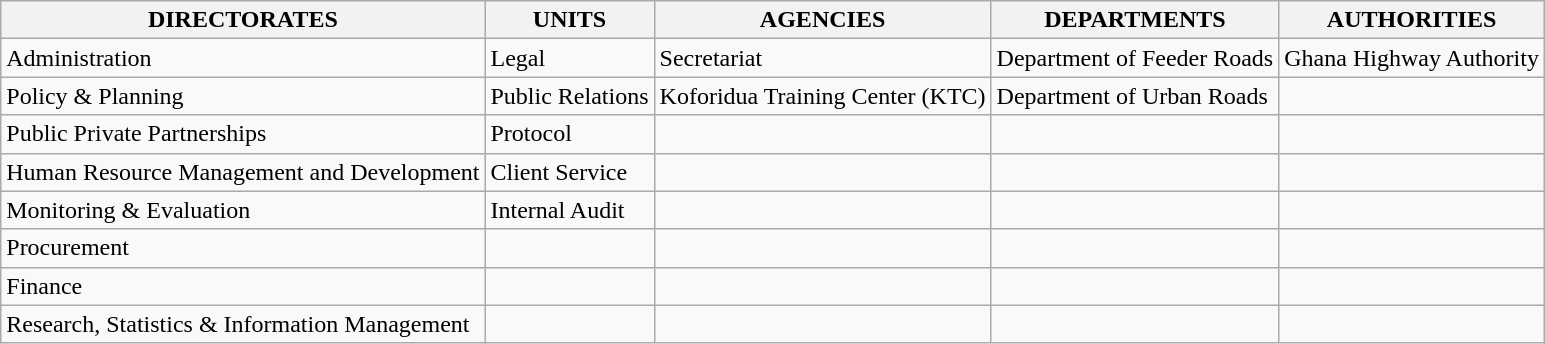<table class="wikitable">
<tr>
<th>DIRECTORATES</th>
<th>UNITS</th>
<th>AGENCIES</th>
<th>DEPARTMENTS</th>
<th>AUTHORITIES</th>
</tr>
<tr>
<td>Administration</td>
<td>Legal</td>
<td> Secretariat</td>
<td>Department of Feeder Roads</td>
<td>Ghana Highway Authority</td>
</tr>
<tr>
<td>Policy & Planning</td>
<td>Public Relations</td>
<td>Koforidua Training Center (KTC)</td>
<td>Department of Urban Roads</td>
<td></td>
</tr>
<tr>
<td>Public Private Partnerships</td>
<td>Protocol</td>
<td></td>
<td></td>
<td></td>
</tr>
<tr>
<td>Human Resource Management and Development</td>
<td>Client Service</td>
<td></td>
<td></td>
<td></td>
</tr>
<tr>
<td>Monitoring & Evaluation</td>
<td>Internal Audit</td>
<td></td>
<td></td>
<td></td>
</tr>
<tr>
<td>Procurement</td>
<td></td>
<td></td>
<td></td>
<td></td>
</tr>
<tr>
<td>Finance</td>
<td></td>
<td></td>
<td></td>
<td></td>
</tr>
<tr>
<td>Research, Statistics & Information Management</td>
<td></td>
<td></td>
<td></td>
<td></td>
</tr>
</table>
